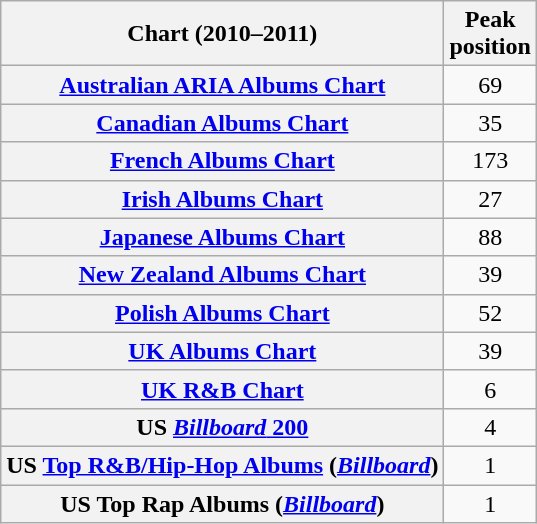<table class="wikitable sortable plainrowheaders">
<tr>
<th scope="col">Chart (2010–2011)</th>
<th scope="col">Peak<br>position</th>
</tr>
<tr>
<th scope="row"><a href='#'>Australian ARIA Albums Chart</a></th>
<td style="text-align:center;">69</td>
</tr>
<tr>
<th scope="row"><a href='#'>Canadian Albums Chart</a></th>
<td style="text-align:center;">35</td>
</tr>
<tr>
<th scope="row"><a href='#'>French Albums Chart</a></th>
<td style="text-align:center;">173</td>
</tr>
<tr>
<th scope="row"><a href='#'>Irish Albums Chart</a></th>
<td style="text-align:center;">27</td>
</tr>
<tr>
<th scope="row"><a href='#'>Japanese Albums Chart</a></th>
<td style="text-align:center;">88</td>
</tr>
<tr>
<th scope="row"><a href='#'>New Zealand Albums Chart</a></th>
<td style="text-align:center;">39</td>
</tr>
<tr>
<th scope="row"><a href='#'>Polish Albums Chart</a></th>
<td style="text-align:center;">52</td>
</tr>
<tr>
<th scope="row"><a href='#'>UK Albums Chart</a></th>
<td style="text-align:center;">39</td>
</tr>
<tr>
<th scope="row"><a href='#'>UK R&B Chart</a></th>
<td style="text-align:center;">6</td>
</tr>
<tr>
<th scope="row">US <a href='#'><em>Billboard</em> 200</a></th>
<td style="text-align:center;">4</td>
</tr>
<tr>
<th scope="row">US <a href='#'>Top R&B/Hip-Hop Albums</a> (<em><a href='#'>Billboard</a></em>)</th>
<td style="text-align:center;">1</td>
</tr>
<tr>
<th scope="row">US Top Rap Albums (<em><a href='#'>Billboard</a></em>)</th>
<td style="text-align:center;">1</td>
</tr>
</table>
